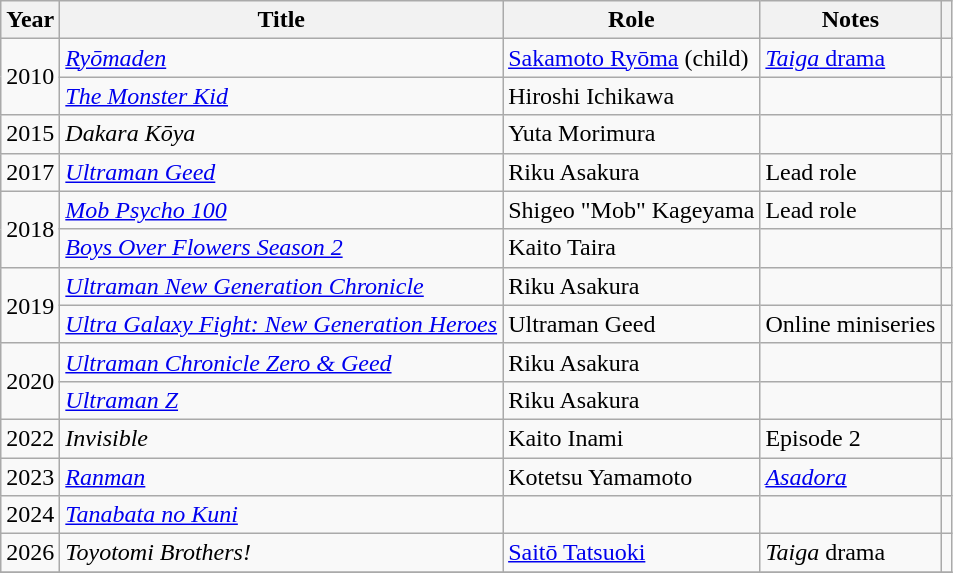<table class="wikitable sortable">
<tr>
<th>Year</th>
<th>Title</th>
<th>Role</th>
<th class="unsortable">Notes</th>
<th class="unsortable"></th>
</tr>
<tr>
<td rowspan="2">2010</td>
<td><em><a href='#'>Ryōmaden</a></em></td>
<td><a href='#'>Sakamoto Ryōma</a> (child)</td>
<td><a href='#'><em>Taiga</em> drama</a></td>
<td></td>
</tr>
<tr>
<td><em><a href='#'>The Monster Kid</a></em></td>
<td>Hiroshi Ichikawa</td>
<td></td>
<td></td>
</tr>
<tr>
<td>2015</td>
<td><em>Dakara Kōya</em></td>
<td>Yuta Morimura</td>
<td></td>
<td></td>
</tr>
<tr>
<td>2017</td>
<td><em><a href='#'>Ultraman Geed</a></em></td>
<td>Riku Asakura</td>
<td>Lead role</td>
<td></td>
</tr>
<tr>
<td rowspan="2">2018</td>
<td><em><a href='#'>Mob Psycho 100</a></em></td>
<td>Shigeo "Mob" Kageyama</td>
<td>Lead role</td>
<td></td>
</tr>
<tr>
<td><em><a href='#'>Boys Over Flowers Season 2</a></em></td>
<td>Kaito Taira</td>
<td></td>
<td></td>
</tr>
<tr>
<td rowspan="2">2019</td>
<td><em><a href='#'>Ultraman New Generation Chronicle</a></em></td>
<td>Riku Asakura</td>
<td></td>
<td></td>
</tr>
<tr>
<td><em><a href='#'>Ultra Galaxy Fight: New Generation Heroes</a></em></td>
<td>Ultraman Geed</td>
<td>Online miniseries</td>
<td></td>
</tr>
<tr>
<td rowspan="2">2020</td>
<td><em><a href='#'>Ultraman Chronicle Zero & Geed</a></em></td>
<td>Riku Asakura</td>
<td></td>
<td></td>
</tr>
<tr>
<td><em><a href='#'>Ultraman Z</a></em></td>
<td>Riku Asakura</td>
<td></td>
<td></td>
</tr>
<tr>
<td>2022</td>
<td><em>Invisible</em></td>
<td>Kaito Inami</td>
<td>Episode 2</td>
<td></td>
</tr>
<tr>
<td>2023</td>
<td><em><a href='#'>Ranman</a></em></td>
<td>Kotetsu Yamamoto</td>
<td><em><a href='#'>Asadora</a></em></td>
<td></td>
</tr>
<tr>
<td>2024</td>
<td><em><a href='#'>Tanabata no Kuni</a></em></td>
<td></td>
<td></td>
<td></td>
</tr>
<tr>
<td>2026</td>
<td><em>Toyotomi Brothers!</em></td>
<td><a href='#'>Saitō Tatsuoki</a></td>
<td><em>Taiga</em> drama</td>
<td></td>
</tr>
<tr>
</tr>
</table>
